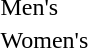<table>
<tr>
<td>Men's</td>
<td></td>
<td></td>
<td></td>
</tr>
<tr>
<td>Women's</td>
<td></td>
<td></td>
<td></td>
</tr>
</table>
